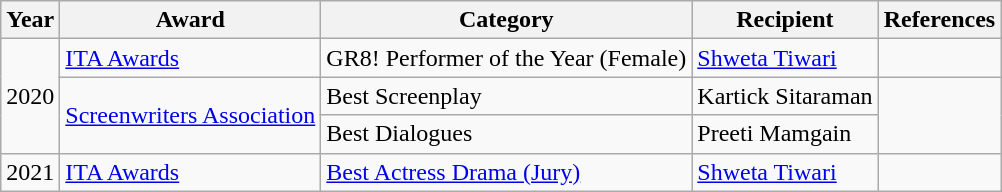<table class="wikitable">
<tr>
<th>Year</th>
<th>Award</th>
<th>Category</th>
<th>Recipient</th>
<th>References</th>
</tr>
<tr>
<td rowspan="3">2020</td>
<td><a href='#'>ITA Awards</a></td>
<td>GR8! Performer of the Year (Female)</td>
<td><a href='#'>Shweta Tiwari</a></td>
</tr>
<tr>
<td rowspan="2"><a href='#'>Screenwriters Association</a></td>
<td>Best Screenplay</td>
<td>Kartick Sitaraman</td>
<td rowspan="2"></td>
</tr>
<tr>
<td>Best Dialogues</td>
<td>Preeti Mamgain</td>
</tr>
<tr>
<td>2021</td>
<td><a href='#'>ITA Awards</a></td>
<td><a href='#'>Best Actress Drama (Jury)</a></td>
<td><a href='#'>Shweta Tiwari</a></td>
<td></td>
</tr>
</table>
